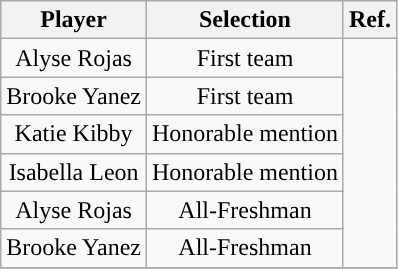<table class="wikitable sortable sortable" style="text-align: center">
<tr align=center>
<th>Player</th>
<th>Selection</th>
<th>Ref.</th>
</tr>
<tr>
<td>Alyse Rojas</td>
<td>First team</td>
<td rowspan="6"></td>
</tr>
<tr>
<td>Brooke Yanez</td>
<td>First team</td>
</tr>
<tr>
<td>Katie Kibby</td>
<td>Honorable mention</td>
</tr>
<tr>
<td>Isabella Leon</td>
<td>Honorable mention</td>
</tr>
<tr>
<td>Alyse Rojas</td>
<td>All-Freshman</td>
</tr>
<tr>
<td>Brooke Yanez</td>
<td>All-Freshman</td>
</tr>
<tr>
</tr>
</table>
